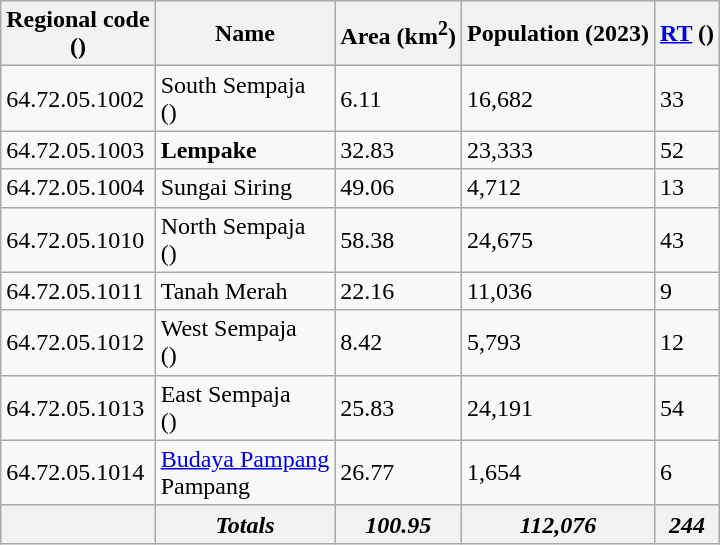<table class="wikitable sortable">
<tr>
<th>Regional code<br>()</th>
<th>Name</th>
<th>Area (km<sup>2</sup>)</th>
<th>Population (2023)</th>
<th><a href='#'>RT</a> ()</th>
</tr>
<tr>
<td>64.72.05.1002</td>
<td>South Sempaja<br>()</td>
<td>6.11</td>
<td>16,682</td>
<td>33</td>
</tr>
<tr>
<td>64.72.05.1003</td>
<td><strong>Lempake</strong></td>
<td>32.83</td>
<td>23,333</td>
<td>52</td>
</tr>
<tr>
<td>64.72.05.1004</td>
<td>Sungai Siring</td>
<td>49.06</td>
<td>4,712</td>
<td>13</td>
</tr>
<tr>
<td>64.72.05.1010</td>
<td>North Sempaja<br>()</td>
<td>58.38</td>
<td>24,675</td>
<td>43</td>
</tr>
<tr>
<td>64.72.05.1011</td>
<td>Tanah Merah</td>
<td>22.16</td>
<td>11,036</td>
<td>9</td>
</tr>
<tr>
<td>64.72.05.1012</td>
<td>West Sempaja<br>()</td>
<td>8.42</td>
<td>5,793</td>
<td>12</td>
</tr>
<tr>
<td>64.72.05.1013</td>
<td>East Sempaja<br>()</td>
<td>25.83</td>
<td>24,191</td>
<td>54</td>
</tr>
<tr>
<td>64.72.05.1014</td>
<td><a href='#'>Budaya Pampang</a><br>Pampang</td>
<td>26.77</td>
<td>1,654</td>
<td>6</td>
</tr>
<tr>
<th></th>
<th><em>Totals</em></th>
<th><em>100.95</em></th>
<th><em>112,076</em></th>
<th><em>244</em></th>
</tr>
</table>
